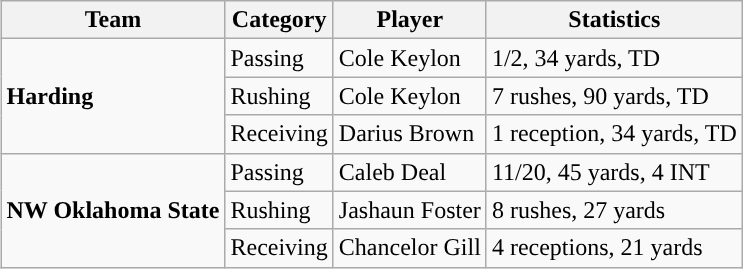<table class="wikitable" style="float: right;">
<tr>
<th>Team</th>
<th>Category</th>
<th>Player</th>
<th>Statistics</th>
</tr>
<tr>
<td rowspan=3><strong>Harding</strong></td>
<td>Passing</td>
<td>Cole Keylon</td>
<td>1/2, 34 yards, TD</td>
</tr>
<tr>
<td>Rushing</td>
<td>Cole Keylon</td>
<td>7 rushes, 90 yards, TD</td>
</tr>
<tr>
<td>Receiving</td>
<td>Darius Brown</td>
<td>1 reception, 34 yards, TD</td>
</tr>
<tr>
<td rowspan=3><strong>NW Oklahoma State</strong></td>
<td>Passing</td>
<td>Caleb Deal</td>
<td>11/20, 45 yards, 4 INT</td>
</tr>
<tr>
<td>Rushing</td>
<td>Jashaun Foster</td>
<td>8 rushes, 27 yards</td>
</tr>
<tr>
<td>Receiving</td>
<td>Chancelor Gill</td>
<td>4 receptions, 21 yards</td>
</tr>
</table>
